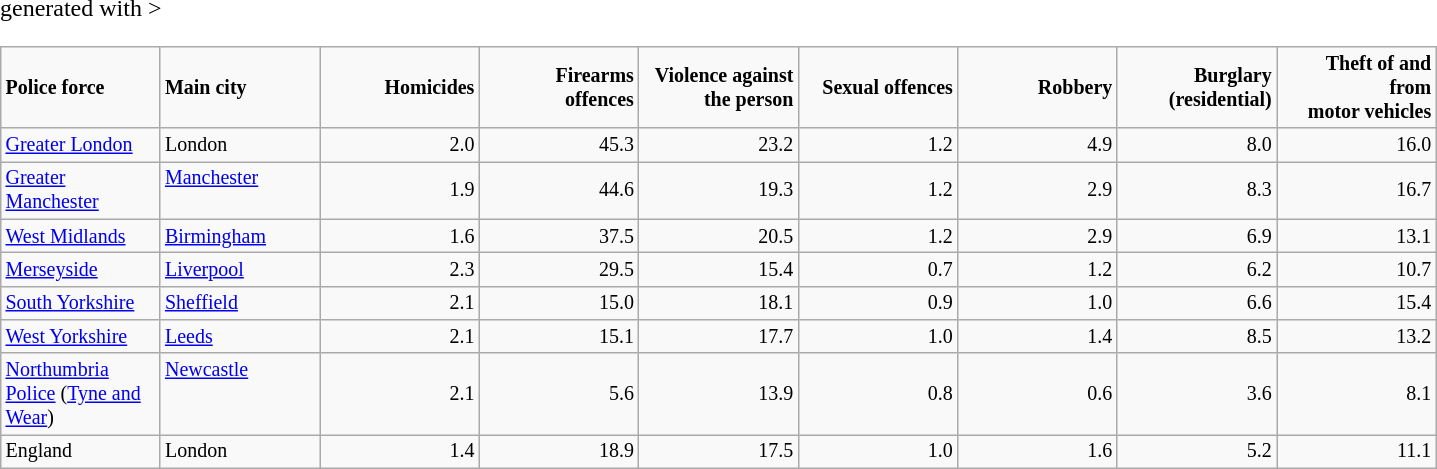<table class="wikitable sortable" <hiddentext>generated with >
<tr style="font-size:10pt;font-weight:bold">
<td style="text-align:left; width:100px; height:28px;">Police force</td>
<td style="width:100px; text-align:left;">Main city</td>
<td style="width:100px; text-align:right;">Homicides</td>
<td style="width:100px; text-align:right;">Firearms offences</td>
<td style="width:100px; text-align:right;">Violence against<br>the person</td>
<td style="width:100px; text-align:right;">Sexual offences</td>
<td style="width:100px; text-align:right;">Robbery</td>
<td style="width:100px; text-align:right;">Burglary (residential)</td>
<td style="width:100px; text-align:right;">Theft of and from<br>motor vehicles</td>
</tr>
<tr style="display:none">
<td>Foo</td>
<td>Foo</td>
<td>1</td>
<td>1</td>
<td>1</td>
<td>1</td>
<td>1</td>
<td>1</td>
<td>1</td>
<td>1</td>
<td>1</td>
<td>1</td>
<td>1</td>
</tr>
<tr class="sortcenter" style="font-size:10pt;">
<td style="text-decoration:none; vertical-align:top;"><a href='#'>Greater London</a></td>
<td style="text-decoration:none; vertical-align:top;">London</td>
<td style="text-align:right;">2.0</td>
<td style="text-align:right;">45.3</td>
<td style="text-align:right;">23.2</td>
<td style="text-align:right;">1.2</td>
<td style="text-align:right;">4.9</td>
<td style="text-align:right;">8.0</td>
<td style="text-align:right;">16.0</td>
</tr>
<tr class="sortcenter" style="font-size:10pt;">
<td style="text-decoration:none; vertical-align:top;"><a href='#'>Greater Manchester</a></td>
<td style="text-decoration:none; vertical-align:top;"><a href='#'>Manchester</a></td>
<td style="text-align:right;">1.9</td>
<td style="text-align:right;">44.6</td>
<td style="text-align:right;">19.3</td>
<td style="text-align:right;">1.2</td>
<td style="text-align:right;">2.9</td>
<td style="text-align:right;">8.3</td>
<td style="text-align:right;">16.7</td>
</tr>
<tr class="sortcenter">
<td style="font-size:10pt; text-decoration:none; vertical-align:top;"><a href='#'>West Midlands</a></td>
<td style="font-size:10pt; text-decoration:none; vertical-align:top;"><a href='#'>Birmingham</a></td>
<td style="font-size:10pt; text-align:right;">1.6</td>
<td style="font-size:10pt; text-align:right;">37.5</td>
<td style="font-size:10pt; text-align:right;">20.5</td>
<td style="font-size:10pt; text-align:right;">1.2</td>
<td style="font-size:10pt; text-align:right;">2.9</td>
<td style="font-size:10pt; text-align:right;">6.9</td>
<td style="font-size:10pt; text-align:right;">13.1</td>
</tr>
<tr class="sortcenter" style="font-size:10pt;">
<td style="text-decoration:none; vertical-align:top;"><a href='#'>Merseyside</a></td>
<td style="text-decoration:none; vertical-align:top;"><a href='#'>Liverpool</a></td>
<td style="text-align:right;">2.3</td>
<td style="text-align:right;">29.5</td>
<td style="text-align:right;">15.4</td>
<td style="text-align:right;">0.7</td>
<td style="text-align:right;">1.2</td>
<td style="text-align:right;">6.2</td>
<td style="text-align:right;">10.7</td>
</tr>
<tr class="sortcenter" style="font-size:10pt;">
<td style="text-decoration:none; vertical-align:top;"><a href='#'>South Yorkshire</a></td>
<td style="text-decoration:none; vertical-align:top;"><a href='#'>Sheffield</a></td>
<td style="text-align:right;">2.1</td>
<td style="text-align:right;">15.0</td>
<td style="text-align:right;">18.1</td>
<td style="text-align:right;">0.9</td>
<td style="text-align:right;">1.0</td>
<td style="text-align:right;">6.6</td>
<td style="text-align:right;">15.4</td>
</tr>
<tr class="sortcenter" style="font-size:10pt;">
<td style="text-decoration:none; vertical-align:top;"><a href='#'>West Yorkshire</a></td>
<td style="text-decoration:none; vertical-align:top;"><a href='#'>Leeds</a></td>
<td style="text-align:right;">2.1</td>
<td style="text-align:right;">15.1</td>
<td style="text-align:right;">17.7</td>
<td style="text-align:right;">1.0</td>
<td style="text-align:right;">1.4</td>
<td style="text-align:right;">8.5</td>
<td style="text-align:right;">13.2</td>
</tr>
<tr class="sortcenter">
<td style="font-size:10pt; text-decoration:none; vertical-align:top;"><a href='#'>Northumbria Police</a> (<a href='#'>Tyne and Wear</a>)</td>
<td style="font-size:10pt; text-decoration:none; vertical-align:top;"><a href='#'>Newcastle</a></td>
<td style="font-size:10pt; text-align:right;">2.1</td>
<td style="font-size:10pt; text-align:right;">5.6</td>
<td style="font-size:10pt; text-align:right;">13.9</td>
<td style="font-size:10pt; text-align:right;">0.8</td>
<td style="font-size:10pt; text-align:right;">0.6</td>
<td style="font-size:10pt; text-align:right;">3.6</td>
<td style="font-size:10pt; text-align:right;">8.1</td>
</tr>
<tr class="sortcenter" style="font-size:10pt;">
<td style="text-decoration:none; vertical-align:top;">England</td>
<td style="text-decoration:none; vertical-align:top;">London</td>
<td style="text-align:right;">1.4</td>
<td style="text-align:right;">18.9</td>
<td style="text-align:right;">17.5</td>
<td style="text-align:right;">1.0</td>
<td style="text-align:right;">1.6</td>
<td style="text-align:right;">5.2</td>
<td style="text-align:right;">11.1</td>
</tr>
</table>
